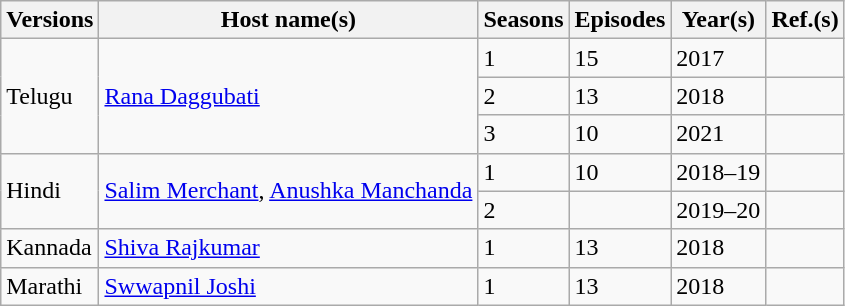<table class="wikitable">
<tr>
<th>Versions</th>
<th>Host name(s)</th>
<th>Seasons</th>
<th>Episodes</th>
<th>Year(s)</th>
<th>Ref.(s)</th>
</tr>
<tr>
<td rowspan="3">Telugu</td>
<td rowspan="3"><a href='#'>Rana Daggubati</a></td>
<td>1</td>
<td>15</td>
<td>2017</td>
<td></td>
</tr>
<tr>
<td>2</td>
<td>13</td>
<td>2018</td>
<td></td>
</tr>
<tr>
<td>3</td>
<td>10</td>
<td>2021</td>
<td></td>
</tr>
<tr>
<td rowspan="2">Hindi</td>
<td rowspan="2"><a href='#'>Salim Merchant</a>, <a href='#'>Anushka Manchanda</a></td>
<td>1</td>
<td>10</td>
<td>2018–19</td>
<td></td>
</tr>
<tr>
<td>2</td>
<td></td>
<td>2019–20</td>
<td></td>
</tr>
<tr>
<td>Kannada</td>
<td><a href='#'>Shiva Rajkumar</a></td>
<td>1</td>
<td>13</td>
<td>2018</td>
<td></td>
</tr>
<tr>
<td>Marathi</td>
<td><a href='#'>Swwapnil Joshi</a></td>
<td>1</td>
<td>13</td>
<td>2018</td>
<td></td>
</tr>
</table>
